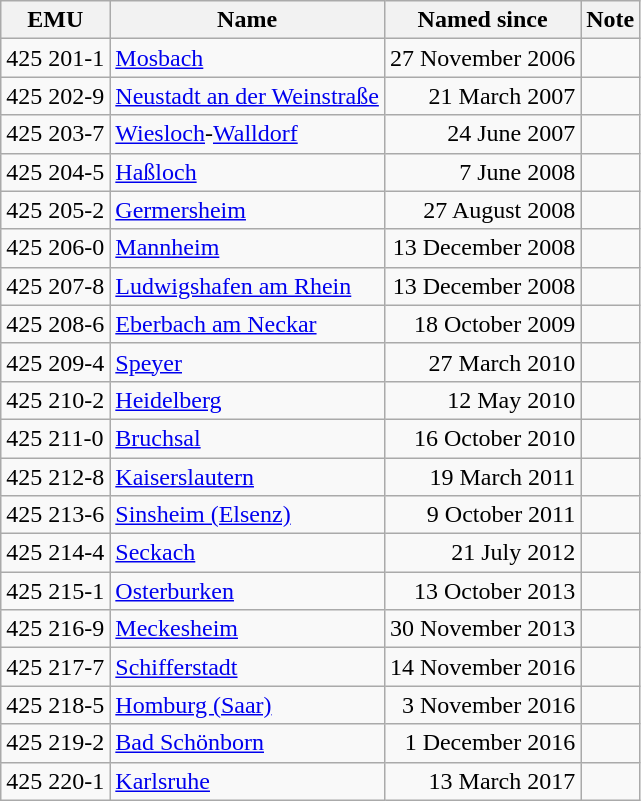<table class="wikitable zebra">
<tr class="hintergrundfarbe5">
<th>EMU</th>
<th>Name</th>
<th>Named since</th>
<th>Note</th>
</tr>
<tr>
<td>425 201-1</td>
<td><a href='#'>Mosbach</a></td>
<td align="right">27 November 2006</td>
<td></td>
</tr>
<tr>
<td>425 202-9</td>
<td><a href='#'>Neustadt an der Weinstraße</a></td>
<td align="right">21 March 2007</td>
<td></td>
</tr>
<tr>
<td>425 203-7</td>
<td><a href='#'>Wiesloch</a>-<a href='#'>Walldorf</a></td>
<td align="right">24 June 2007</td>
<td></td>
</tr>
<tr>
<td>425 204-5</td>
<td><a href='#'>Haßloch</a></td>
<td align="right">7 June 2008</td>
<td></td>
</tr>
<tr>
<td>425 205-2</td>
<td><a href='#'>Germersheim</a></td>
<td align="right">27 August 2008</td>
<td></td>
</tr>
<tr>
<td>425 206-0</td>
<td><a href='#'>Mannheim</a></td>
<td align="right">13 December 2008</td>
<td></td>
</tr>
<tr>
<td>425 207-8</td>
<td><a href='#'>Ludwigshafen am Rhein</a></td>
<td align="right">13 December 2008</td>
<td></td>
</tr>
<tr>
<td>425 208-6</td>
<td><a href='#'>Eberbach am Neckar</a></td>
<td align="right">18 October 2009</td>
<td></td>
</tr>
<tr>
<td>425 209-4</td>
<td><a href='#'>Speyer</a></td>
<td align="right">27 March 2010</td>
<td></td>
</tr>
<tr>
<td>425 210-2</td>
<td><a href='#'>Heidelberg</a></td>
<td align="right">12 May 2010</td>
<td></td>
</tr>
<tr>
<td>425 211-0</td>
<td><a href='#'>Bruchsal</a></td>
<td align="right">16 October 2010</td>
<td></td>
</tr>
<tr>
<td>425 212-8</td>
<td><a href='#'>Kaiserslautern</a></td>
<td align="right">19 March 2011</td>
<td></td>
</tr>
<tr>
<td>425 213-6</td>
<td><a href='#'>Sinsheim (Elsenz)</a></td>
<td align="right">9 October 2011</td>
<td></td>
</tr>
<tr>
<td>425 214-4</td>
<td><a href='#'>Seckach</a></td>
<td align="right">21 July 2012</td>
<td></td>
</tr>
<tr>
<td>425 215-1</td>
<td><a href='#'>Osterburken</a></td>
<td align="right">13 October 2013</td>
<td></td>
</tr>
<tr>
<td>425 216-9</td>
<td><a href='#'>Meckesheim</a></td>
<td align="right">30 November 2013</td>
<td></td>
</tr>
<tr>
<td>425 217-7</td>
<td><a href='#'>Schifferstadt</a></td>
<td align="right">14 November 2016</td>
<td></td>
</tr>
<tr>
<td>425 218-5</td>
<td><a href='#'>Homburg (Saar)</a></td>
<td align="right">3 November 2016</td>
<td></td>
</tr>
<tr>
<td>425 219-2</td>
<td><a href='#'>Bad Schönborn</a></td>
<td align="right">1 December 2016</td>
<td></td>
</tr>
<tr>
<td>425 220-1</td>
<td><a href='#'>Karlsruhe</a></td>
<td align="right">13 March 2017</td>
<td></td>
</tr>
</table>
